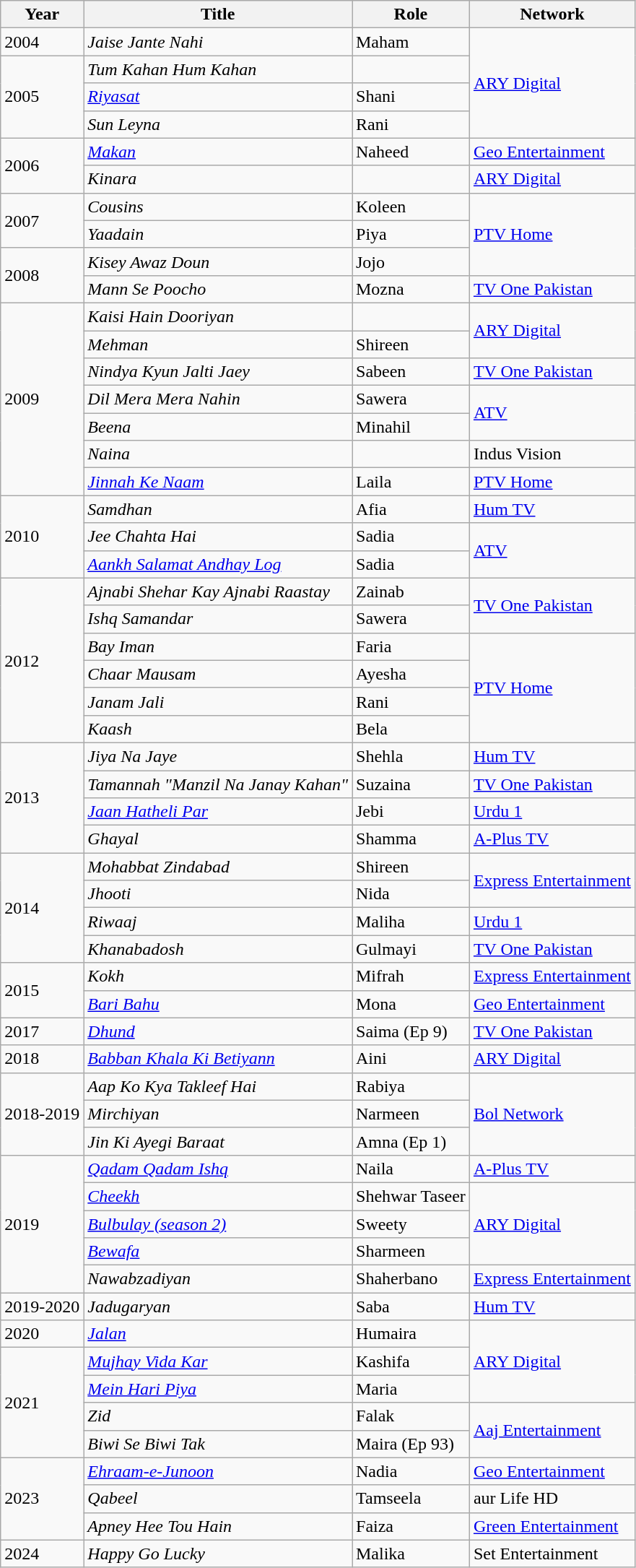<table class="wikitable sortable plainrowheaders">
<tr style="text-align:center;">
<th scope="col">Year</th>
<th scope="col">Title</th>
<th scope="col">Role</th>
<th scope="col">Network</th>
</tr>
<tr>
<td>2004</td>
<td><em>Jaise Jante Nahi</em></td>
<td>Maham</td>
<td rowspan="4"><a href='#'>ARY Digital</a></td>
</tr>
<tr>
<td rowspan="3">2005</td>
<td><em>Tum Kahan Hum Kahan</em></td>
<td></td>
</tr>
<tr>
<td><em><a href='#'>Riyasat</a></em></td>
<td>Shani</td>
</tr>
<tr>
<td><em>Sun Leyna</em></td>
<td>Rani</td>
</tr>
<tr>
<td rowspan="2">2006</td>
<td><em><a href='#'>Makan</a></em></td>
<td>Naheed</td>
<td><a href='#'>Geo Entertainment</a></td>
</tr>
<tr>
<td><em>Kinara</em></td>
<td></td>
<td><a href='#'>ARY Digital</a></td>
</tr>
<tr>
<td rowspan="2">2007</td>
<td><em>Cousins</em></td>
<td>Koleen</td>
<td rowspan="3"><a href='#'>PTV Home</a></td>
</tr>
<tr>
<td><em>Yaadain</em></td>
<td>Piya</td>
</tr>
<tr>
<td rowspan="2">2008</td>
<td><em>Kisey Awaz Doun</em></td>
<td>Jojo</td>
</tr>
<tr>
<td><em>Mann Se Poocho</em></td>
<td>Mozna</td>
<td><a href='#'>TV One Pakistan</a></td>
</tr>
<tr>
<td rowspan="7">2009</td>
<td><em>Kaisi Hain Dooriyan</em></td>
<td></td>
<td rowspan="2"><a href='#'>ARY Digital</a></td>
</tr>
<tr>
<td><em>Mehman</em></td>
<td>Shireen</td>
</tr>
<tr>
<td><em>Nindya Kyun Jalti Jaey</em></td>
<td>Sabeen</td>
<td><a href='#'>TV One Pakistan</a></td>
</tr>
<tr>
<td><em>Dil Mera Mera Nahin</em></td>
<td>Sawera</td>
<td rowspan="2"2><a href='#'>ATV</a></td>
</tr>
<tr>
<td><em>Beena</em></td>
<td>Minahil</td>
</tr>
<tr>
<td><em>Naina</em></td>
<td></td>
<td>Indus Vision</td>
</tr>
<tr>
<td><em><a href='#'>Jinnah Ke Naam</a></em></td>
<td>Laila</td>
<td><a href='#'>PTV Home</a></td>
</tr>
<tr>
<td rowspan="3">2010</td>
<td><em>Samdhan</em></td>
<td>Afia</td>
<td><a href='#'>Hum TV</a></td>
</tr>
<tr>
<td><em>Jee Chahta Hai</em></td>
<td>Sadia</td>
<td rowspan="2"><a href='#'>ATV</a></td>
</tr>
<tr>
<td><em><a href='#'>Aankh Salamat Andhay Log</a></em></td>
<td>Sadia</td>
</tr>
<tr>
<td rowspan="6">2012</td>
<td><em>Ajnabi Shehar Kay Ajnabi Raastay</em></td>
<td>Zainab</td>
<td rowspan="2"><a href='#'>TV One Pakistan</a></td>
</tr>
<tr>
<td><em>Ishq Samandar</em></td>
<td>Sawera</td>
</tr>
<tr>
<td><em>Bay Iman</em></td>
<td>Faria</td>
<td rowspan="4"><a href='#'>PTV Home</a></td>
</tr>
<tr>
<td><em>Chaar Mausam</em></td>
<td>Ayesha</td>
</tr>
<tr>
<td><em>Janam Jali</em></td>
<td>Rani</td>
</tr>
<tr>
<td><em>Kaash</em></td>
<td>Bela</td>
</tr>
<tr>
<td rowspan="4">2013</td>
<td><em>Jiya Na Jaye</em></td>
<td>Shehla</td>
<td><a href='#'>Hum TV</a></td>
</tr>
<tr>
<td><em>Tamannah "Manzil Na Janay Kahan"</em></td>
<td>Suzaina</td>
<td><a href='#'>TV One Pakistan</a></td>
</tr>
<tr>
<td><em><a href='#'>Jaan Hatheli Par</a></em></td>
<td>Jebi</td>
<td><a href='#'>Urdu 1</a></td>
</tr>
<tr>
<td><em>Ghayal</em></td>
<td>Shamma</td>
<td><a href='#'>A-Plus TV</a></td>
</tr>
<tr>
<td rowspan="4">2014</td>
<td><em>Mohabbat Zindabad</em></td>
<td>Shireen</td>
<td rowspan="2"><a href='#'>Express Entertainment</a></td>
</tr>
<tr>
<td><em>Jhooti</em></td>
<td>Nida</td>
</tr>
<tr>
<td><em>Riwaaj</em></td>
<td>Maliha</td>
<td><a href='#'>Urdu 1</a></td>
</tr>
<tr>
<td><em>Khanabadosh</em></td>
<td>Gulmayi</td>
<td><a href='#'>TV One Pakistan</a></td>
</tr>
<tr>
<td rowspan="2">2015</td>
<td><em>Kokh</em></td>
<td>Mifrah</td>
<td><a href='#'>Express Entertainment</a></td>
</tr>
<tr>
<td><em><a href='#'>Bari Bahu</a></em></td>
<td>Mona</td>
<td><a href='#'>Geo Entertainment</a></td>
</tr>
<tr>
<td>2017</td>
<td><em><a href='#'>Dhund</a></em></td>
<td>Saima (Ep 9)</td>
<td><a href='#'>TV One Pakistan</a></td>
</tr>
<tr>
<td>2018</td>
<td><em><a href='#'>Babban Khala Ki Betiyann</a></em></td>
<td>Aini</td>
<td><a href='#'>ARY Digital</a></td>
</tr>
<tr>
<td rowspan="3">2018-2019</td>
<td><em>Aap Ko Kya Takleef Hai</em></td>
<td>Rabiya</td>
<td rowspan="3"><a href='#'>Bol Network</a></td>
</tr>
<tr>
<td><em>Mirchiyan</em></td>
<td>Narmeen</td>
</tr>
<tr>
<td><em>Jin Ki Ayegi Baraat</em></td>
<td>Amna (Ep 1)</td>
</tr>
<tr>
<td rowspan="5">2019</td>
<td><em><a href='#'>Qadam Qadam Ishq</a></em></td>
<td>Naila</td>
<td><a href='#'>A-Plus TV</a></td>
</tr>
<tr>
<td><em><a href='#'>Cheekh</a></em></td>
<td>Shehwar Taseer</td>
<td rowspan="3"><a href='#'>ARY Digital</a></td>
</tr>
<tr>
<td><em><a href='#'>Bulbulay (season 2)</a></em></td>
<td>Sweety</td>
</tr>
<tr>
<td><em><a href='#'>Bewafa</a></em></td>
<td>Sharmeen</td>
</tr>
<tr>
<td><em>Nawabzadiyan</em></td>
<td>Shaherbano</td>
<td><a href='#'>Express Entertainment</a></td>
</tr>
<tr>
<td>2019-2020</td>
<td><em>Jadugaryan</em></td>
<td>Saba</td>
<td><a href='#'>Hum TV</a></td>
</tr>
<tr>
<td>2020</td>
<td><em><a href='#'>Jalan</a></em></td>
<td>Humaira</td>
<td rowspan="3"><a href='#'>ARY Digital</a></td>
</tr>
<tr>
<td Rowspan="4">2021</td>
<td><em><a href='#'>Mujhay Vida Kar</a></em></td>
<td>Kashifa</td>
</tr>
<tr>
<td><em><a href='#'>Mein Hari Piya</a></em></td>
<td>Maria</td>
</tr>
<tr>
<td><em>Zid</em></td>
<td>Falak</td>
<td rowspan="2"><a href='#'>Aaj Entertainment</a></td>
</tr>
<tr>
<td><em>Biwi Se Biwi Tak</em></td>
<td>Maira (Ep 93)</td>
</tr>
<tr>
<td rowspan="3">2023</td>
<td><em><a href='#'>Ehraam-e-Junoon</a></em></td>
<td>Nadia</td>
<td><a href='#'>Geo Entertainment</a></td>
</tr>
<tr>
<td><em>Qabeel</em></td>
<td>Tamseela</td>
<td>aur Life HD</td>
</tr>
<tr>
<td><em>Apney Hee Tou Hain</em></td>
<td>Faiza</td>
<td><a href='#'>Green Entertainment</a></td>
</tr>
<tr>
<td>2024</td>
<td><em>Happy Go Lucky</em></td>
<td>Malika</td>
<td>Set Entertainment</td>
</tr>
</table>
